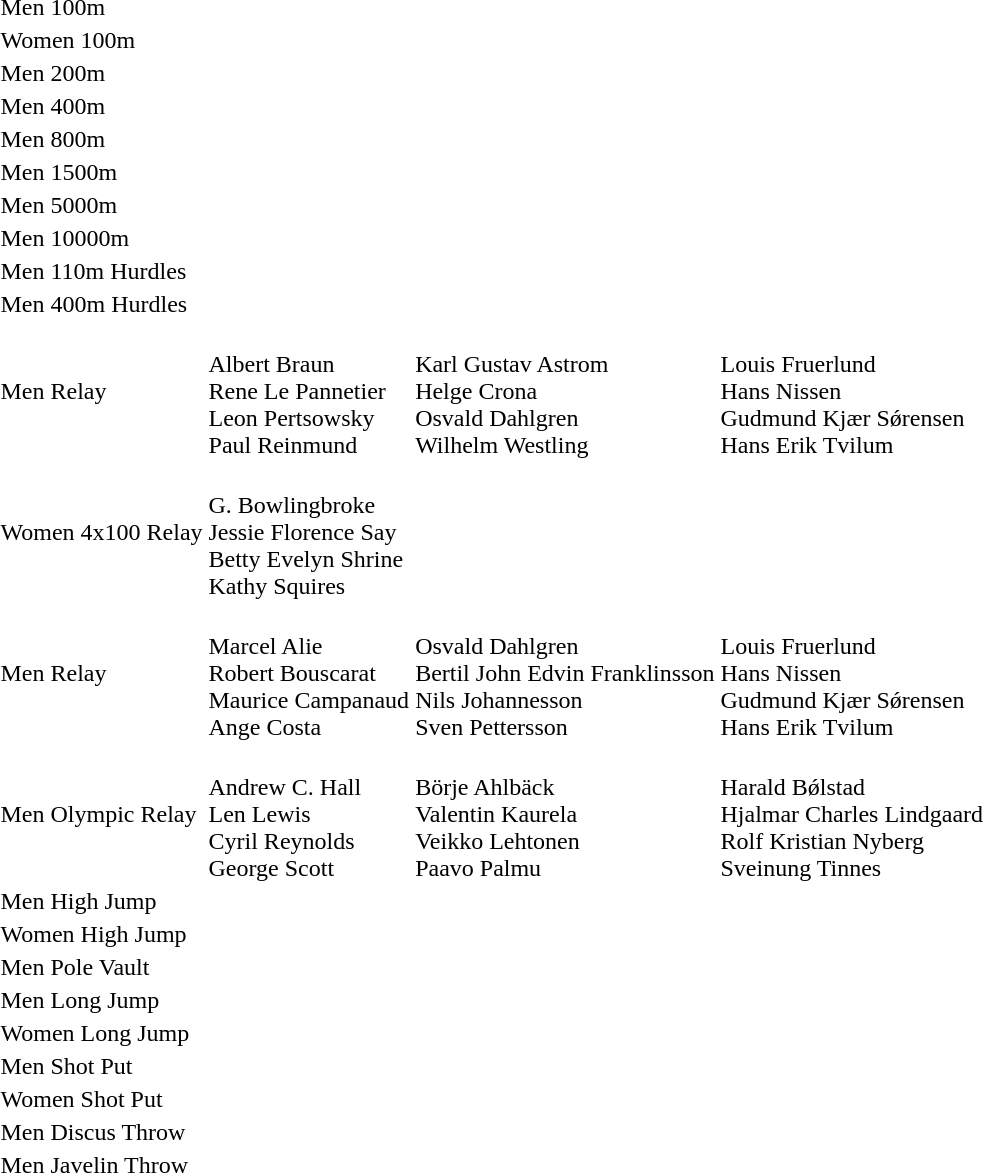<table>
<tr>
<td>Men 100m</td>
<td></td>
<td></td>
<td></td>
</tr>
<tr>
<td>Women 100m</td>
<td></td>
<td></td>
<td></td>
</tr>
<tr>
<td>Men 200m</td>
<td></td>
<td></td>
<td></td>
</tr>
<tr>
<td>Men 400m</td>
<td></td>
<td></td>
<td></td>
</tr>
<tr>
<td>Men 800m</td>
<td></td>
<td></td>
<td></td>
</tr>
<tr>
<td>Men 1500m</td>
<td></td>
<td></td>
<td></td>
</tr>
<tr>
<td>Men 5000m</td>
<td></td>
<td></td>
<td></td>
</tr>
<tr>
<td>Men 10000m</td>
<td></td>
<td></td>
<td></td>
</tr>
<tr>
<td>Men 110m Hurdles</td>
<td></td>
<td></td>
<td></td>
</tr>
<tr>
<td>Men 400m Hurdles</td>
<td></td>
<td></td>
<td></td>
</tr>
<tr>
<td>Men  Relay</td>
<td><br>Albert Braun<br>Rene Le Pannetier<br>Leon Pertsowsky<br>Paul Reinmund</td>
<td><br>Karl Gustav Astrom<br>Helge Crona<br>Osvald Dahlgren<br>Wilhelm Westling</td>
<td><br>Louis Fruerlund<br>Hans Nissen<br>Gudmund Kjær Sǿrensen<br>Hans Erik Tvilum</td>
</tr>
<tr>
<td>Women 4x100 Relay</td>
<td><br>G. Bowlingbroke<br>Jessie Florence Say<br>Betty Evelyn Shrine<br>Kathy Squires</td>
</tr>
<tr>
<td>Men  Relay</td>
<td><br>Marcel Alie<br>Robert Bouscarat<br>Maurice Campanaud<br>Ange Costa</td>
<td><br>Osvald Dahlgren<br>Bertil John Edvin Franklinsson<br>Nils Johannesson<br>Sven Pettersson</td>
<td><br>Louis Fruerlund<br>Hans Nissen<br>Gudmund Kjær Sǿrensen<br>Hans Erik Tvilum</td>
</tr>
<tr>
<td>Men Olympic Relay </td>
<td><br>Andrew C. Hall<br>Len Lewis<br>Cyril Reynolds<br>George Scott</td>
<td><br>Börje Ahlbäck<br>Valentin Kaurela<br>Veikko Lehtonen<br>Paavo Palmu</td>
<td><br>Harald Bǿlstad<br>Hjalmar Charles Lindgaard<br>Rolf Kristian Nyberg<br>Sveinung Tinnes</td>
</tr>
<tr>
<td>Men High Jump</td>
<td></td>
<td></td>
<td></td>
</tr>
<tr>
<td>Women High Jump</td>
<td></td>
<td></td>
<td></td>
</tr>
<tr>
<td>Men Pole Vault</td>
<td></td>
<td></td>
<td></td>
</tr>
<tr>
<td>Men Long Jump</td>
<td></td>
<td></td>
<td></td>
</tr>
<tr>
<td>Women Long Jump</td>
<td></td>
<td></td>
<td></td>
</tr>
<tr>
<td>Men Shot Put</td>
<td></td>
<td></td>
<td></td>
</tr>
<tr>
<td>Women Shot Put</td>
<td></td>
<td></td>
<td></td>
</tr>
<tr>
<td>Men Discus Throw</td>
<td></td>
<td></td>
<td></td>
</tr>
<tr>
<td>Men Javelin Throw</td>
<td></td>
<td></td>
<td></td>
</tr>
</table>
